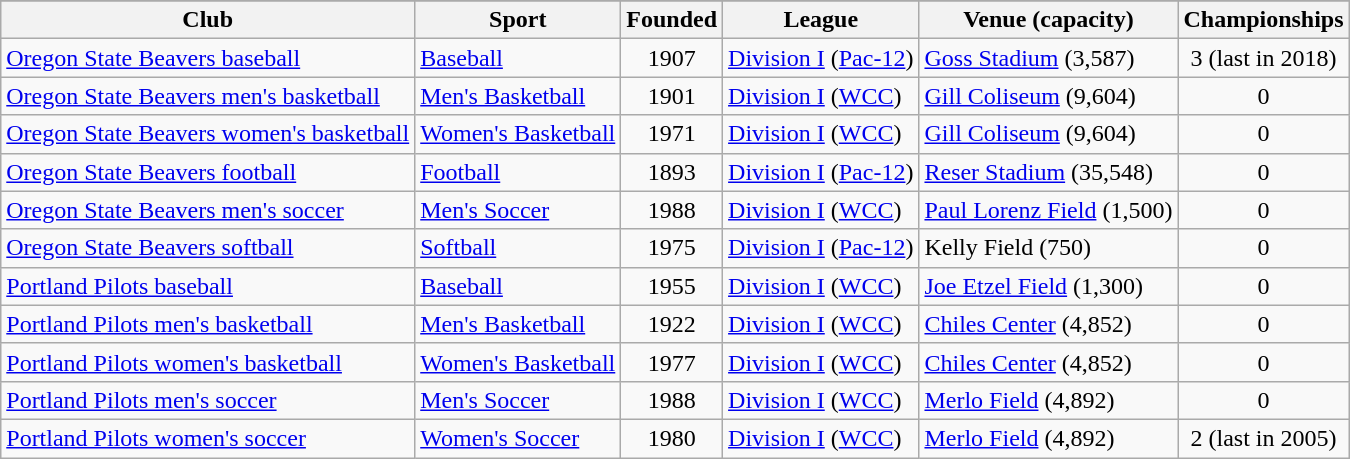<table class="wikitable sortable">
<tr>
</tr>
<tr>
<th>Club</th>
<th>Sport</th>
<th>Founded</th>
<th>League</th>
<th>Venue (capacity)</th>
<th>Championships</th>
</tr>
<tr>
<td><a href='#'>Oregon State Beavers baseball</a></td>
<td><a href='#'>Baseball</a></td>
<td align=center>1907</td>
<td><a href='#'>Division I</a> (<a href='#'>Pac-12</a>)</td>
<td><a href='#'>Goss Stadium</a> (3,587)</td>
<td align=center>3 (last in 2018)</td>
</tr>
<tr>
<td><a href='#'>Oregon State Beavers men's basketball</a></td>
<td><a href='#'>Men's Basketball</a></td>
<td align=center>1901</td>
<td><a href='#'>Division I</a> (<a href='#'>WCC</a>)</td>
<td><a href='#'>Gill Coliseum</a> (9,604)</td>
<td align=center>0</td>
</tr>
<tr>
<td><a href='#'>Oregon State Beavers women's basketball</a></td>
<td><a href='#'>Women's Basketball</a></td>
<td align=center>1971</td>
<td><a href='#'>Division I</a> (<a href='#'>WCC</a>)</td>
<td><a href='#'>Gill Coliseum</a> (9,604)</td>
<td align=center>0</td>
</tr>
<tr>
<td><a href='#'>Oregon State Beavers football</a></td>
<td><a href='#'>Football</a></td>
<td align=center>1893</td>
<td><a href='#'>Division I</a> (<a href='#'>Pac-12</a>)</td>
<td><a href='#'>Reser Stadium</a> (35,548)</td>
<td align=center>0</td>
</tr>
<tr>
<td><a href='#'>Oregon State Beavers men's soccer</a></td>
<td><a href='#'>Men's Soccer</a></td>
<td align=center>1988</td>
<td><a href='#'>Division I</a> (<a href='#'>WCC</a>)</td>
<td><a href='#'>Paul Lorenz Field</a> (1,500)</td>
<td align=center>0</td>
</tr>
<tr>
<td><a href='#'>Oregon State Beavers softball</a></td>
<td><a href='#'>Softball</a></td>
<td align=center>1975</td>
<td><a href='#'>Division I</a> (<a href='#'>Pac-12</a>)</td>
<td>Kelly Field (750)</td>
<td align=center>0</td>
</tr>
<tr>
<td><a href='#'>Portland Pilots baseball</a></td>
<td><a href='#'>Baseball</a></td>
<td align=center>1955</td>
<td><a href='#'>Division I</a> (<a href='#'>WCC</a>)</td>
<td><a href='#'>Joe Etzel Field</a> (1,300)</td>
<td align=center>0</td>
</tr>
<tr>
<td><a href='#'>Portland Pilots men's basketball</a></td>
<td><a href='#'>Men's Basketball</a></td>
<td align=center>1922</td>
<td><a href='#'>Division I</a> (<a href='#'>WCC</a>)</td>
<td><a href='#'>Chiles Center</a> (4,852)</td>
<td align=center>0</td>
</tr>
<tr>
<td><a href='#'>Portland Pilots women's basketball</a></td>
<td><a href='#'>Women's Basketball</a></td>
<td align=center>1977</td>
<td><a href='#'>Division I</a> (<a href='#'>WCC</a>)</td>
<td><a href='#'>Chiles Center</a> (4,852)</td>
<td align=center>0</td>
</tr>
<tr>
<td><a href='#'>Portland Pilots men's soccer</a></td>
<td><a href='#'>Men's Soccer</a></td>
<td align=center>1988</td>
<td><a href='#'>Division I</a> (<a href='#'>WCC</a>)</td>
<td><a href='#'>Merlo Field</a> (4,892)</td>
<td align=center>0</td>
</tr>
<tr>
<td><a href='#'>Portland Pilots women's soccer</a></td>
<td><a href='#'>Women's Soccer</a></td>
<td align=center>1980</td>
<td><a href='#'>Division I</a> (<a href='#'>WCC</a>)</td>
<td><a href='#'>Merlo Field</a> (4,892)</td>
<td align=center>2 (last in 2005)</td>
</tr>
</table>
